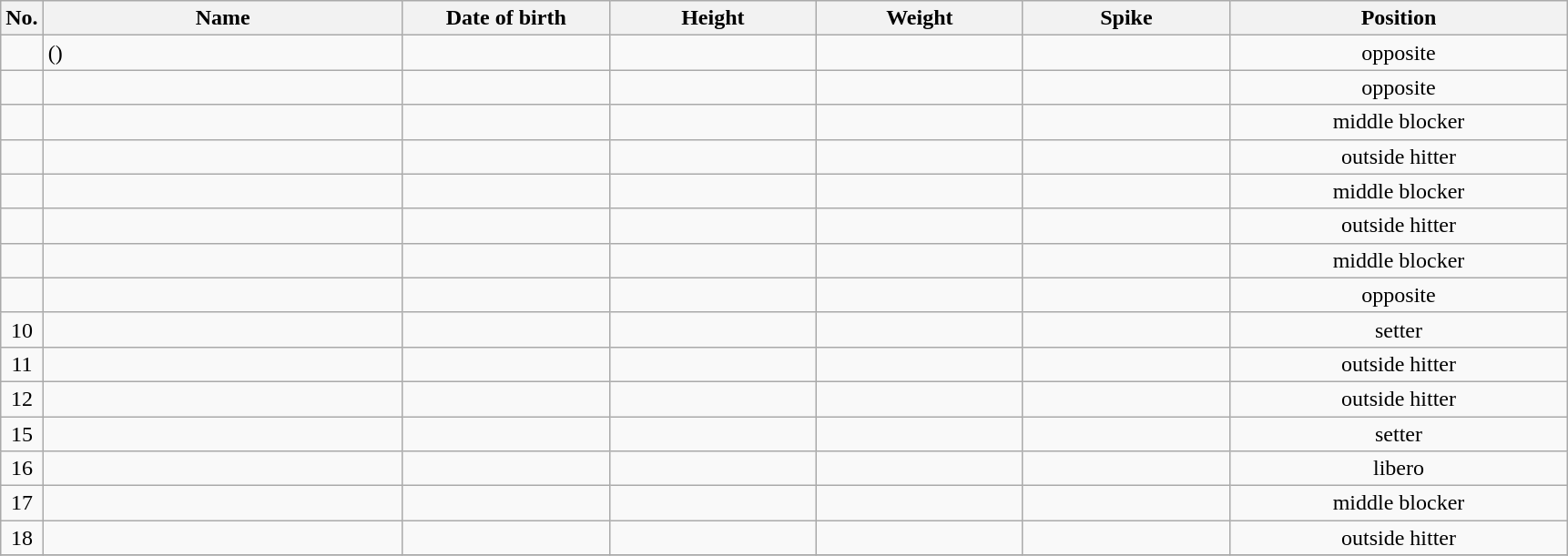<table class="wikitable sortable" style="font-size:100%; text-align:center;">
<tr>
<th>No.</th>
<th style="width:16em">Name</th>
<th style="width:9em">Date of birth</th>
<th style="width:9em">Height</th>
<th style="width:9em">Weight</th>
<th style="width:9em">Spike</th>
<th style="width:15em">Position</th>
</tr>
<tr>
<td></td>
<td align=left>  ()</td>
<td align=right></td>
<td></td>
<td></td>
<td></td>
<td>opposite</td>
</tr>
<tr>
<td></td>
<td align=left> </td>
<td align=right></td>
<td></td>
<td></td>
<td></td>
<td>opposite</td>
</tr>
<tr>
<td></td>
<td align=left> </td>
<td align=right></td>
<td></td>
<td></td>
<td></td>
<td>middle blocker</td>
</tr>
<tr>
<td></td>
<td align=left> </td>
<td align=right></td>
<td></td>
<td></td>
<td></td>
<td>outside hitter</td>
</tr>
<tr>
<td></td>
<td align=left> </td>
<td align=right></td>
<td></td>
<td></td>
<td></td>
<td>middle blocker</td>
</tr>
<tr>
<td></td>
<td align=left> </td>
<td align=right></td>
<td></td>
<td></td>
<td></td>
<td>outside hitter</td>
</tr>
<tr>
<td></td>
<td align=left> </td>
<td align=right></td>
<td></td>
<td></td>
<td></td>
<td>middle blocker</td>
</tr>
<tr>
<td></td>
<td align=left> </td>
<td align=right></td>
<td></td>
<td></td>
<td></td>
<td>opposite</td>
</tr>
<tr>
<td>10</td>
<td align=left> </td>
<td align=right></td>
<td></td>
<td></td>
<td></td>
<td>setter</td>
</tr>
<tr>
<td>11</td>
<td align=left> </td>
<td align=right></td>
<td></td>
<td></td>
<td></td>
<td>outside hitter</td>
</tr>
<tr>
<td>12</td>
<td align=left> </td>
<td align=right></td>
<td></td>
<td></td>
<td></td>
<td>outside hitter</td>
</tr>
<tr>
<td>15</td>
<td align=left> </td>
<td align=right></td>
<td></td>
<td></td>
<td></td>
<td>setter</td>
</tr>
<tr>
<td>16</td>
<td align=left> </td>
<td align=right></td>
<td></td>
<td></td>
<td></td>
<td>libero</td>
</tr>
<tr>
<td>17</td>
<td align=left> </td>
<td align=right></td>
<td></td>
<td></td>
<td></td>
<td>middle blocker</td>
</tr>
<tr>
<td>18</td>
<td align=left> </td>
<td align=right></td>
<td></td>
<td></td>
<td></td>
<td>outside hitter</td>
</tr>
<tr>
</tr>
</table>
